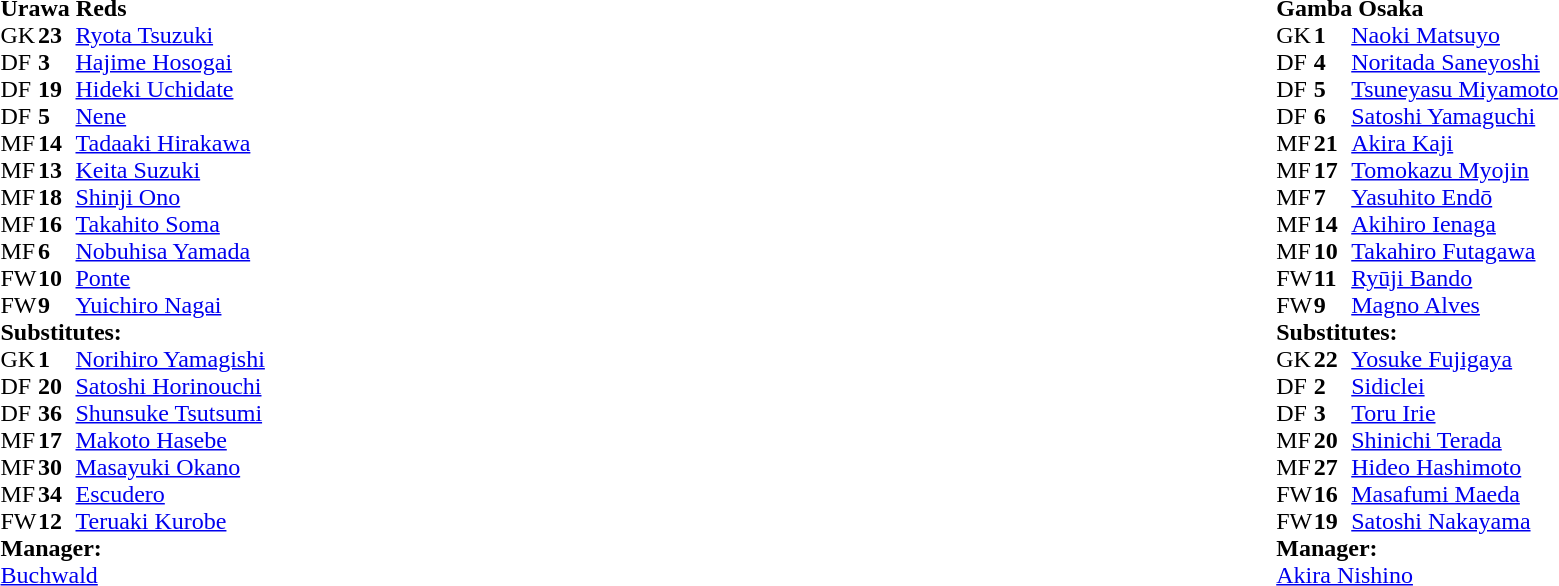<table width="100%">
<tr>
<td valign="top" width="50%"><br><table style="font-size: 100%" cellspacing="0" cellpadding="0">
<tr>
<td colspan="4"><strong>Urawa Reds</strong></td>
</tr>
<tr>
<th width="25"></th>
<th width="25"></th>
</tr>
<tr>
<td>GK</td>
<td><strong>23</strong></td>
<td> <a href='#'>Ryota Tsuzuki</a></td>
</tr>
<tr>
<td>DF</td>
<td><strong>3</strong></td>
<td> <a href='#'>Hajime Hosogai</a></td>
</tr>
<tr>
<td>DF</td>
<td><strong>19</strong></td>
<td> <a href='#'>Hideki Uchidate</a></td>
</tr>
<tr>
<td>DF</td>
<td><strong>5</strong></td>
<td> <a href='#'>Nene</a></td>
</tr>
<tr>
<td>MF</td>
<td><strong>14</strong></td>
<td> <a href='#'>Tadaaki Hirakawa</a></td>
<td></td>
</tr>
<tr>
<td>MF</td>
<td><strong>13</strong></td>
<td> <a href='#'>Keita Suzuki</a></td>
<td></td>
</tr>
<tr>
<td>MF</td>
<td><strong>18</strong></td>
<td> <a href='#'>Shinji Ono</a></td>
<td></td>
</tr>
<tr>
<td>MF</td>
<td><strong>16</strong></td>
<td> <a href='#'>Takahito Soma</a></td>
</tr>
<tr>
<td>MF</td>
<td><strong>6</strong></td>
<td> <a href='#'>Nobuhisa Yamada</a></td>
</tr>
<tr>
<td>FW</td>
<td><strong>10</strong></td>
<td> <a href='#'>Ponte</a></td>
</tr>
<tr>
<td>FW</td>
<td><strong>9</strong></td>
<td> <a href='#'>Yuichiro Nagai</a></td>
</tr>
<tr>
<td colspan="4"><strong>Substitutes:</strong></td>
</tr>
<tr>
<td>GK</td>
<td><strong>1</strong></td>
<td> <a href='#'>Norihiro Yamagishi</a></td>
</tr>
<tr>
<td>DF</td>
<td><strong>20</strong></td>
<td> <a href='#'>Satoshi Horinouchi</a></td>
<td></td>
</tr>
<tr>
<td>DF</td>
<td><strong>36</strong></td>
<td> <a href='#'>Shunsuke Tsutsumi</a></td>
</tr>
<tr>
<td>MF</td>
<td><strong>17</strong></td>
<td> <a href='#'>Makoto Hasebe</a></td>
<td></td>
</tr>
<tr>
<td>MF</td>
<td><strong>30</strong></td>
<td> <a href='#'>Masayuki Okano</a></td>
<td></td>
</tr>
<tr>
<td>MF</td>
<td><strong>34</strong></td>
<td> <a href='#'>Escudero</a></td>
</tr>
<tr>
<td>FW</td>
<td><strong>12</strong></td>
<td> <a href='#'>Teruaki Kurobe</a></td>
</tr>
<tr>
<td colspan="4"><strong>Manager:</strong></td>
</tr>
<tr>
<td colspan="3"> <a href='#'>Buchwald</a></td>
</tr>
</table>
</td>
<td valign="top" width="50%"><br><table style="font-size: 100%" cellspacing="0" cellpadding="0" align="center">
<tr>
<td colspan="4"><strong>Gamba Osaka</strong></td>
</tr>
<tr>
<th width="25"></th>
<th width="25"></th>
</tr>
<tr>
<td>GK</td>
<td><strong>1</strong></td>
<td> <a href='#'>Naoki Matsuyo</a></td>
</tr>
<tr>
<td>DF</td>
<td><strong>4</strong></td>
<td> <a href='#'>Noritada Saneyoshi</a></td>
</tr>
<tr>
<td>DF</td>
<td><strong>5</strong></td>
<td> <a href='#'>Tsuneyasu Miyamoto</a></td>
</tr>
<tr>
<td>DF</td>
<td><strong>6</strong></td>
<td> <a href='#'>Satoshi Yamaguchi</a></td>
</tr>
<tr>
<td>MF</td>
<td><strong>21</strong></td>
<td> <a href='#'>Akira Kaji</a></td>
</tr>
<tr>
<td>MF</td>
<td><strong>17</strong></td>
<td> <a href='#'>Tomokazu Myojin</a></td>
</tr>
<tr>
<td>MF</td>
<td><strong>7</strong></td>
<td> <a href='#'>Yasuhito Endō</a></td>
</tr>
<tr>
<td>MF</td>
<td><strong>14</strong></td>
<td> <a href='#'>Akihiro Ienaga</a></td>
</tr>
<tr>
<td>MF</td>
<td><strong>10</strong></td>
<td> <a href='#'>Takahiro Futagawa</a></td>
</tr>
<tr>
<td>FW</td>
<td><strong>11</strong></td>
<td> <a href='#'>Ryūji Bando</a></td>
</tr>
<tr>
<td>FW</td>
<td><strong>9</strong></td>
<td> <a href='#'>Magno Alves</a></td>
</tr>
<tr>
<td colspan="4"><strong>Substitutes:</strong></td>
</tr>
<tr>
<td>GK</td>
<td><strong>22</strong></td>
<td> <a href='#'>Yosuke Fujigaya</a></td>
</tr>
<tr>
<td>DF</td>
<td><strong>2</strong></td>
<td> <a href='#'>Sidiclei</a></td>
</tr>
<tr>
<td>DF</td>
<td><strong>3</strong></td>
<td> <a href='#'>Toru Irie</a></td>
</tr>
<tr>
<td>MF</td>
<td><strong>20</strong></td>
<td> <a href='#'>Shinichi Terada</a></td>
</tr>
<tr>
<td>MF</td>
<td><strong>27</strong></td>
<td> <a href='#'>Hideo Hashimoto</a></td>
</tr>
<tr>
<td>FW</td>
<td><strong>16</strong></td>
<td> <a href='#'>Masafumi Maeda</a></td>
</tr>
<tr>
<td>FW</td>
<td><strong>19</strong></td>
<td> <a href='#'>Satoshi Nakayama</a></td>
</tr>
<tr>
<td colspan="4"><strong>Manager:</strong></td>
</tr>
<tr>
<td colspan="3"> <a href='#'>Akira Nishino</a></td>
</tr>
</table>
</td>
</tr>
</table>
